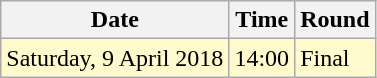<table class="wikitable">
<tr>
<th>Date</th>
<th>Time</th>
<th>Round</th>
</tr>
<tr>
<td style=background:lemonchiffon>Saturday, 9 April 2018</td>
<td style=background:lemonchiffon>14:00</td>
<td style=background:lemonchiffon>Final</td>
</tr>
</table>
